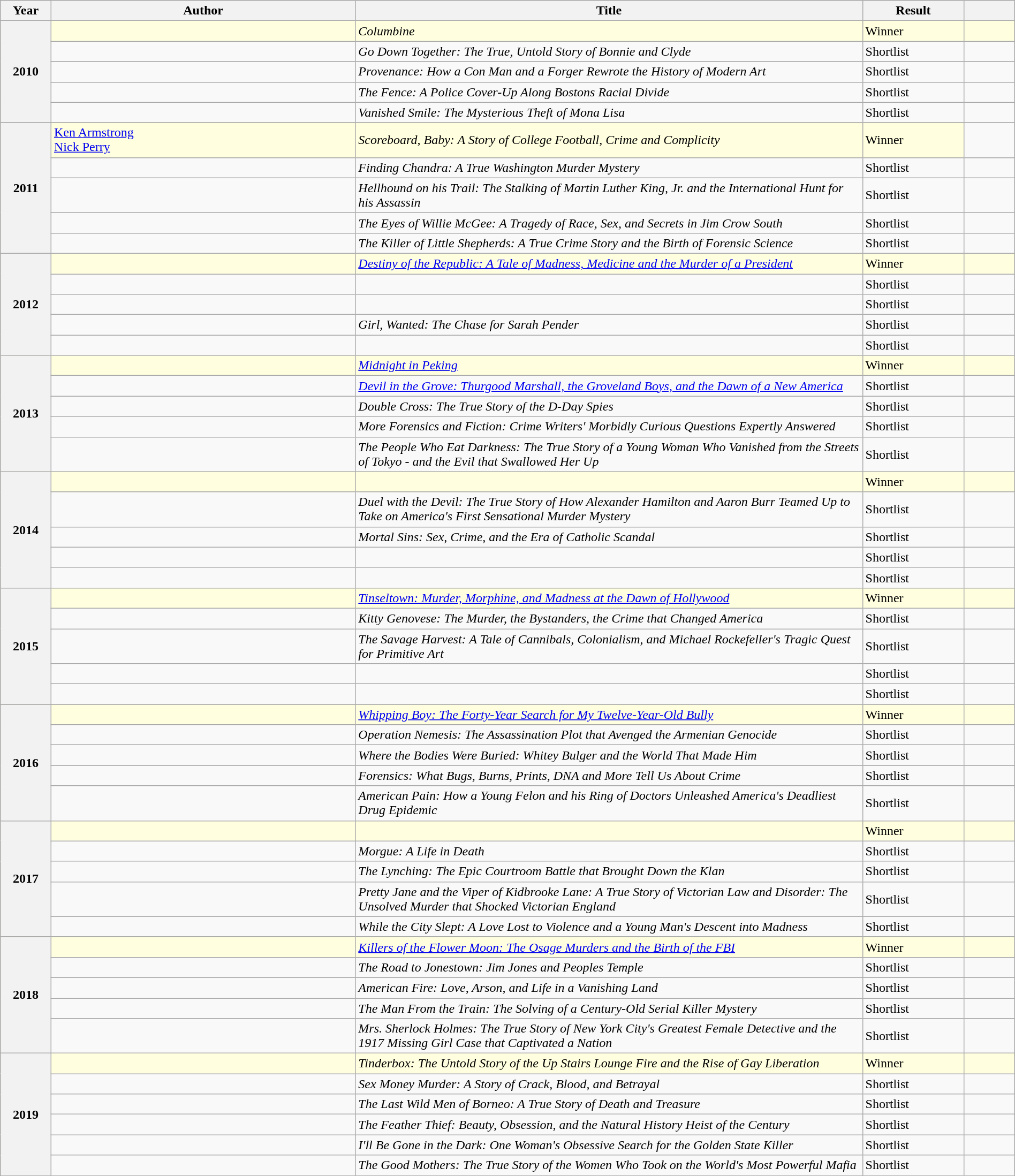<table class="wikitable sortable mw-collapsible" style="width:100%">
<tr>
<th scope="col" width="5%">Year</th>
<th scope="col" width="30%">Author</th>
<th scope="col" width="50%">Title</th>
<th scope="col" width="10%">Result</th>
<th scope="col" width="50%"></th>
</tr>
<tr style="background:lightyellow;">
<th rowspan="5">2010</th>
<td></td>
<td><em>Columbine</em></td>
<td>Winner</td>
<td></td>
</tr>
<tr>
<td></td>
<td><em>Go Down Together: The True, Untold Story of Bonnie and Clyde</em></td>
<td>Shortlist</td>
<td></td>
</tr>
<tr>
<td><br></td>
<td><em>Provenance: How a Con Man and a Forger Rewrote the History of Modern Art</em></td>
<td>Shortlist</td>
<td></td>
</tr>
<tr>
<td></td>
<td><em>The Fence: A Police Cover-Up Along Bostons Racial Divide</em></td>
<td>Shortlist</td>
<td></td>
</tr>
<tr>
<td></td>
<td><em>Vanished Smile: The Mysterious Theft of Mona Lisa</em></td>
<td>Shortlist</td>
<td></td>
</tr>
<tr style="background:lightyellow;">
<th rowspan="5">2011</th>
<td><a href='#'>Ken Armstrong</a><br><a href='#'>Nick Perry</a></td>
<td><em>Scoreboard, Baby: A Story of College Football, Crime and Complicity</em></td>
<td>Winner</td>
</tr>
<tr>
<td><br></td>
<td><em>Finding Chandra: A True Washington Murder Mystery </em></td>
<td>Shortlist</td>
<td></td>
</tr>
<tr>
<td></td>
<td><em>Hellhound on his Trail: The Stalking of Martin Luther King, Jr. and the International Hunt for his Assassin</em></td>
<td>Shortlist</td>
<td></td>
</tr>
<tr>
<td></td>
<td><em>The Eyes of Willie McGee: A Tragedy of Race, Sex, and Secrets in Jim Crow South</em></td>
<td>Shortlist</td>
<td></td>
</tr>
<tr>
<td></td>
<td><em>The Killer of Little Shepherds: A True Crime Story and the Birth of Forensic Science</em></td>
<td>Shortlist</td>
<td></td>
</tr>
<tr style="background:lightyellow;">
<th rowspan="5">2012</th>
<td></td>
<td><em><a href='#'>Destiny of the Republic: A Tale of Madness, Medicine and the Murder of a President</a></em></td>
<td>Winner</td>
<td></td>
</tr>
<tr>
<td></td>
<td><em></em></td>
<td>Shortlist</td>
<td></td>
</tr>
<tr>
<td></td>
<td><em></em></td>
<td>Shortlist</td>
<td></td>
</tr>
<tr>
<td></td>
<td><em>Girl, Wanted: The Chase for Sarah Pender</em></td>
<td>Shortlist</td>
<td></td>
</tr>
<tr>
<td></td>
<td><em></em></td>
<td>Shortlist</td>
<td></td>
</tr>
<tr style="background:lightyellow;">
<th rowspan="5">2013</th>
<td></td>
<td><em><a href='#'>Midnight in Peking</a></em></td>
<td>Winner</td>
<td></td>
</tr>
<tr>
<td></td>
<td><em><a href='#'>Devil in the Grove: Thurgood Marshall, the Groveland Boys, and the Dawn of a New America</a></em></td>
<td>Shortlist</td>
<td></td>
</tr>
<tr>
<td></td>
<td><em>Double Cross: The True Story of the D-Day Spies</em></td>
<td>Shortlist</td>
<td></td>
</tr>
<tr>
<td></td>
<td><em>More Forensics and Fiction: Crime Writers' Morbidly Curious Questions Expertly Answered</em></td>
<td>Shortlist</td>
<td></td>
</tr>
<tr>
<td></td>
<td><em>The People Who Eat Darkness: The True Story of a Young Woman Who Vanished from the Streets of Tokyo - and the Evil that Swallowed Her Up</em></td>
<td>Shortlist</td>
<td></td>
</tr>
<tr style="background:lightyellow;">
<th rowspan="5">2014</th>
<td></td>
<td><em></em></td>
<td>Winner</td>
<td></td>
</tr>
<tr>
<td></td>
<td><em>Duel with the Devil: The True Story of How Alexander Hamilton and Aaron Burr Teamed Up to Take on America's First Sensational Murder Mystery</em></td>
<td>Shortlist</td>
<td></td>
</tr>
<tr>
<td></td>
<td><em>Mortal Sins: Sex, Crime, and the Era of Catholic Scandal</em></td>
<td>Shortlist</td>
<td></td>
</tr>
<tr>
<td></td>
<td><em></em></td>
<td>Shortlist</td>
<td></td>
</tr>
<tr>
<td></td>
<td><em></em></td>
<td>Shortlist</td>
<td></td>
</tr>
<tr style="background:lightyellow;">
<th rowspan="5">2015</th>
<td></td>
<td><em><a href='#'>Tinseltown: Murder, Morphine, and Madness at the Dawn of Hollywood</a></em></td>
<td>Winner</td>
<td></td>
</tr>
<tr>
<td></td>
<td><em>Kitty Genovese: The Murder, the Bystanders, the Crime that Changed America</em></td>
<td>Shortlist</td>
<td></td>
</tr>
<tr>
<td></td>
<td><em>The Savage Harvest: A Tale of Cannibals, Colonialism, and Michael Rockefeller's Tragic Quest for Primitive Art</em></td>
<td>Shortlist</td>
<td></td>
</tr>
<tr>
<td></td>
<td><em></em></td>
<td>Shortlist</td>
<td></td>
</tr>
<tr>
<td></td>
<td><em></em></td>
<td>Shortlist</td>
<td></td>
</tr>
<tr style="background:lightyellow;">
<th rowspan="5">2016</th>
<td></td>
<td><em><a href='#'>Whipping Boy: The Forty-Year Search for My Twelve-Year-Old Bully</a></em></td>
<td>Winner</td>
<td></td>
</tr>
<tr>
<td></td>
<td><em>Operation Nemesis: The Assassination Plot that Avenged the Armenian Genocide</em></td>
<td>Shortlist</td>
<td></td>
</tr>
<tr>
<td></td>
<td><em>Where the Bodies Were Buried: Whitey Bulger and the World That Made Him</em></td>
<td>Shortlist</td>
<td></td>
</tr>
<tr>
<td></td>
<td><em>Forensics: What Bugs, Burns, Prints, DNA and More Tell Us About Crime</em></td>
<td>Shortlist</td>
<td></td>
</tr>
<tr>
<td></td>
<td><em>American Pain: How a Young Felon and his Ring of Doctors Unleashed America's Deadliest Drug Epidemic</em></td>
<td>Shortlist</td>
<td></td>
</tr>
<tr style="background:lightyellow;">
<th rowspan="5">2017</th>
<td></td>
<td><em></em></td>
<td>Winner</td>
<td></td>
</tr>
<tr>
<td><br></td>
<td><em>Morgue: A Life in Death</em></td>
<td>Shortlist</td>
<td></td>
</tr>
<tr>
<td></td>
<td><em>The Lynching: The Epic Courtroom Battle that Brought Down the Klan</em></td>
<td>Shortlist</td>
<td></td>
</tr>
<tr>
<td></td>
<td><em>Pretty Jane and the Viper of Kidbrooke Lane: A True Story of Victorian Law and Disorder: The Unsolved Murder that Shocked Victorian England</em></td>
<td>Shortlist</td>
<td></td>
</tr>
<tr>
<td></td>
<td><em>While the City Slept: A Love Lost to Violence and a Young Man's Descent into Madness</em></td>
<td>Shortlist</td>
<td></td>
</tr>
<tr style="background:lightyellow;">
<th rowspan="5">2018</th>
<td></td>
<td><em><a href='#'>Killers of the Flower Moon: The Osage Murders and the Birth of the FBI</a></em></td>
<td>Winner</td>
<td></td>
</tr>
<tr>
<td></td>
<td><em>The Road to Jonestown: Jim Jones and Peoples Temple</em></td>
<td>Shortlist</td>
<td></td>
</tr>
<tr>
<td></td>
<td><em>American Fire: Love, Arson, and Life in a Vanishing Land </em></td>
<td>Shortlist</td>
<td></td>
</tr>
<tr>
<td></td>
<td><em>The Man From the Train: The Solving of a Century-Old Serial Killer Mystery</em></td>
<td>Shortlist</td>
<td></td>
</tr>
<tr>
<td></td>
<td><em>Mrs. Sherlock Holmes: The True Story of New York City's Greatest Female Detective and the 1917 Missing Girl Case that Captivated a Nation </em></td>
<td>Shortlist</td>
<td></td>
</tr>
<tr style="background:lightyellow;">
<th rowspan="6">2019</th>
<td></td>
<td><em>Tinderbox: The Untold Story of the Up Stairs Lounge Fire and the Rise of Gay Liberation</em></td>
<td>Winner</td>
<td></td>
</tr>
<tr>
<td></td>
<td><em> Sex Money Murder: A Story of Crack, Blood, and Betrayal</em></td>
<td>Shortlist</td>
<td></td>
</tr>
<tr>
<td></td>
<td><em>The Last Wild Men of Borneo: A True Story of Death and Treasure</em></td>
<td>Shortlist</td>
<td></td>
</tr>
<tr>
<td></td>
<td><em>The Feather Thief: Beauty, Obsession, and the Natural History Heist of the Century</em></td>
<td>Shortlist</td>
<td></td>
</tr>
<tr>
<td></td>
<td><em>I'll Be Gone in the Dark: One Woman's Obsessive Search for the Golden State Killer</em></td>
<td>Shortlist</td>
<td></td>
</tr>
<tr>
<td></td>
<td><em>The Good Mothers: The True Story of the Women Who Took on the World's Most Powerful Mafia</em></td>
<td>Shortlist</td>
<td></td>
</tr>
</table>
